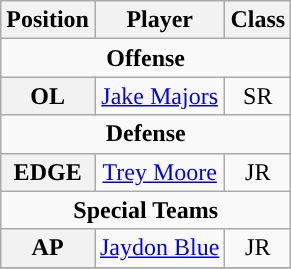<table class="wikitable">
<tr>
<th>Position</th>
<th>Player</th>
<th>Class</th>
</tr>
<tr>
<td colspan="4" style="text-align:center; "><strong>Offense</strong></td>
</tr>
<tr style="text-align:center;">
<th rowspan="1">OL</th>
<td><a href='#'>Jake Majors</a></td>
<td>SR</td>
</tr>
<tr>
<td colspan="4" style="text-align:center; "><strong>Defense</strong></td>
</tr>
<tr style="text-align:center;">
<th rowspan="1">EDGE</th>
<td><a href='#'>Trey Moore</a></td>
<td>JR</td>
</tr>
<tr>
<td colspan="4" style="text-align:center; "><strong>Special Teams</strong></td>
</tr>
<tr style="text-align:center;">
<th rowspan="1">AP</th>
<td><a href='#'>Jaydon Blue</a></td>
<td>JR</td>
</tr>
<tr>
</tr>
</table>
